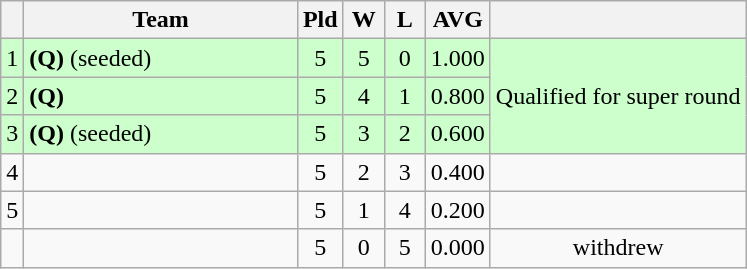<table class="wikitable" style="text-align:center;">
<tr>
<th></th>
<th width=175>Team</th>
<th width=20 abbr="Played">Pld</th>
<th width=20 abbr="Won">W</th>
<th width=20 abbr="Lost">L</th>
<th width=30 abbr="Average">AVG</th>
<th></th>
</tr>
<tr style="background:#ccffcc">
<td>1</td>
<td align=left> <strong>(Q)</strong> (seeded)</td>
<td>5</td>
<td>5</td>
<td>0</td>
<td>1.000</td>
<td rowspan="3">Qualified for super round</td>
</tr>
<tr style="background:#ccffcc">
<td>2</td>
<td align=left> <strong>(Q)</strong></td>
<td>5</td>
<td>4</td>
<td>1</td>
<td>0.800</td>
</tr>
<tr style="background:#ccffcc">
<td>3</td>
<td align=left> <strong>(Q)</strong> (seeded)</td>
<td>5</td>
<td>3</td>
<td>2</td>
<td>0.600</td>
</tr>
<tr>
<td>4</td>
<td align=left></td>
<td>5</td>
<td>2</td>
<td>3</td>
<td>0.400</td>
<td></td>
</tr>
<tr>
<td>5</td>
<td align=left></td>
<td>5</td>
<td>1</td>
<td>4</td>
<td>0.200</td>
<td></td>
</tr>
<tr>
<td></td>
<td align=left></td>
<td>5</td>
<td>0</td>
<td>5</td>
<td>0.000</td>
<td>withdrew</td>
</tr>
</table>
